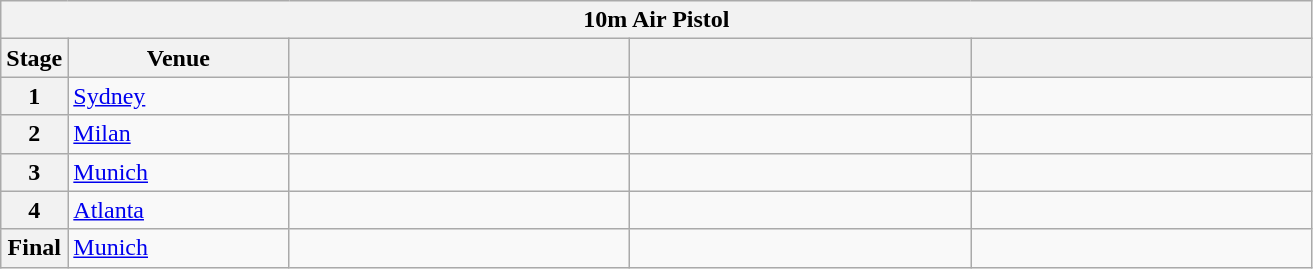<table class="wikitable">
<tr>
<th colspan="5">10m Air Pistol</th>
</tr>
<tr>
<th>Stage</th>
<th width=140>Venue</th>
<th width=220></th>
<th width=220></th>
<th width=220></th>
</tr>
<tr>
<th>1</th>
<td> <a href='#'>Sydney</a></td>
<td></td>
<td></td>
<td></td>
</tr>
<tr>
<th>2</th>
<td> <a href='#'>Milan</a></td>
<td></td>
<td></td>
<td></td>
</tr>
<tr>
<th>3</th>
<td> <a href='#'>Munich</a></td>
<td></td>
<td></td>
<td></td>
</tr>
<tr>
<th>4</th>
<td> <a href='#'>Atlanta</a></td>
<td></td>
<td></td>
<td></td>
</tr>
<tr>
<th>Final</th>
<td> <a href='#'>Munich</a></td>
<td></td>
<td></td>
<td></td>
</tr>
</table>
